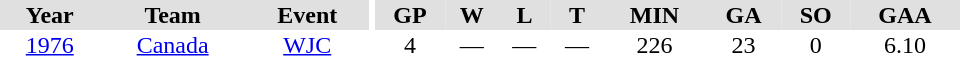<table border="0" cellpadding="1" cellspacing="0" ID="Table3" style="text-align:center; width:40em">
<tr ALIGN="center" bgcolor="#e0e0e0">
<th>Year</th>
<th>Team</th>
<th>Event</th>
<th rowspan="99" bgcolor="#ffffff"></th>
<th>GP</th>
<th>W</th>
<th>L</th>
<th>T</th>
<th>MIN</th>
<th>GA</th>
<th>SO</th>
<th>GAA</th>
</tr>
<tr>
<td><a href='#'>1976</a></td>
<td><a href='#'>Canada</a></td>
<td><a href='#'>WJC</a></td>
<td>4</td>
<td>—</td>
<td>—</td>
<td>—</td>
<td>226</td>
<td>23</td>
<td>0</td>
<td>6.10</td>
</tr>
</table>
